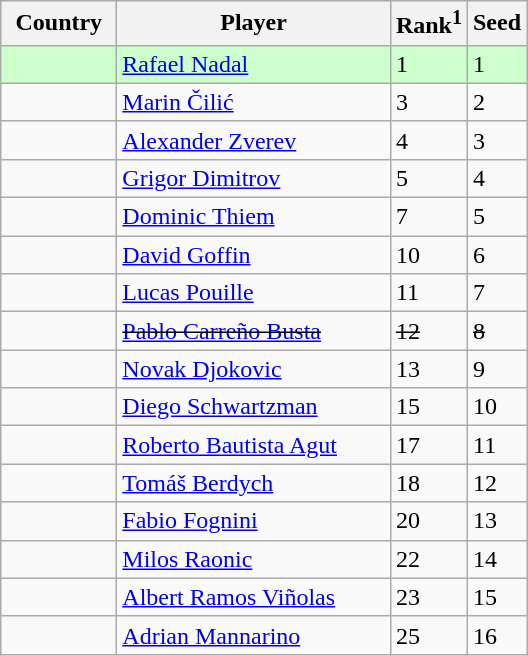<table class="sortable wikitable">
<tr>
<th width="70">Country</th>
<th width="175">Player</th>
<th>Rank<sup>1</sup></th>
<th>Seed</th>
</tr>
<tr style="background:#cfc;">
<td></td>
<td><a href='#'>Rafael Nadal</a></td>
<td>1</td>
<td>1</td>
</tr>
<tr>
<td></td>
<td><a href='#'>Marin Čilić</a></td>
<td>3</td>
<td>2</td>
</tr>
<tr>
<td></td>
<td><a href='#'>Alexander Zverev</a></td>
<td>4</td>
<td>3</td>
</tr>
<tr>
<td></td>
<td><a href='#'>Grigor Dimitrov</a></td>
<td>5</td>
<td>4</td>
</tr>
<tr>
<td></td>
<td><a href='#'>Dominic Thiem</a></td>
<td>7</td>
<td>5</td>
</tr>
<tr>
<td></td>
<td><a href='#'>David Goffin</a></td>
<td>10</td>
<td>6</td>
</tr>
<tr>
<td></td>
<td><a href='#'>Lucas Pouille</a></td>
<td>11</td>
<td>7</td>
</tr>
<tr>
<td><s></s></td>
<td><s><a href='#'>Pablo Carreño Busta</a></s></td>
<td><s>12</s></td>
<td><s>8</s></td>
</tr>
<tr>
<td></td>
<td><a href='#'>Novak Djokovic</a></td>
<td>13</td>
<td>9</td>
</tr>
<tr>
<td></td>
<td><a href='#'>Diego Schwartzman</a></td>
<td>15</td>
<td>10</td>
</tr>
<tr>
<td></td>
<td><a href='#'>Roberto Bautista Agut</a></td>
<td>17</td>
<td>11</td>
</tr>
<tr>
<td></td>
<td><a href='#'>Tomáš Berdych</a></td>
<td>18</td>
<td>12</td>
</tr>
<tr>
<td></td>
<td><a href='#'>Fabio Fognini</a></td>
<td>20</td>
<td>13</td>
</tr>
<tr>
<td></td>
<td><a href='#'>Milos Raonic</a></td>
<td>22</td>
<td>14</td>
</tr>
<tr>
<td></td>
<td><a href='#'>Albert Ramos Viñolas</a></td>
<td>23</td>
<td>15</td>
</tr>
<tr>
<td></td>
<td><a href='#'>Adrian Mannarino</a></td>
<td>25</td>
<td>16</td>
</tr>
</table>
